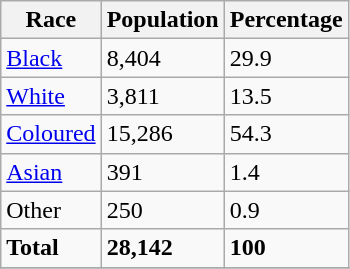<table class="wikitable">
<tr>
<th>Race</th>
<th>Population</th>
<th>Percentage</th>
</tr>
<tr>
<td><a href='#'>Black</a></td>
<td>8,404</td>
<td>29.9</td>
</tr>
<tr>
<td><a href='#'>White</a></td>
<td>3,811</td>
<td>13.5</td>
</tr>
<tr>
<td><a href='#'>Coloured</a></td>
<td>15,286</td>
<td>54.3</td>
</tr>
<tr>
<td><a href='#'>Asian</a></td>
<td>391</td>
<td>1.4</td>
</tr>
<tr>
<td>Other</td>
<td>250</td>
<td>0.9</td>
</tr>
<tr>
<td><strong>Total</strong></td>
<td><strong>28,142</strong></td>
<td><strong>100</strong></td>
</tr>
<tr>
</tr>
</table>
